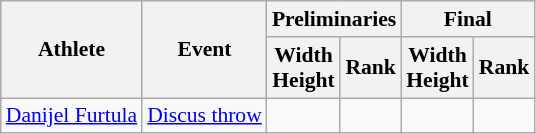<table class=wikitable style="font-size:90%;">
<tr>
<th rowspan="2">Athlete</th>
<th rowspan="2">Event</th>
<th colspan="2">Preliminaries</th>
<th colspan="2">Final</th>
</tr>
<tr>
<th>Width<br>Height</th>
<th>Rank</th>
<th>Width<br>Height</th>
<th>Rank</th>
</tr>
<tr style="border-top: single;">
<td><a href='#'>Danijel Furtula</a></td>
<td><a href='#'>Discus throw</a></td>
<td align=center></td>
<td align=center></td>
<td align=center></td>
<td align=center></td>
</tr>
</table>
